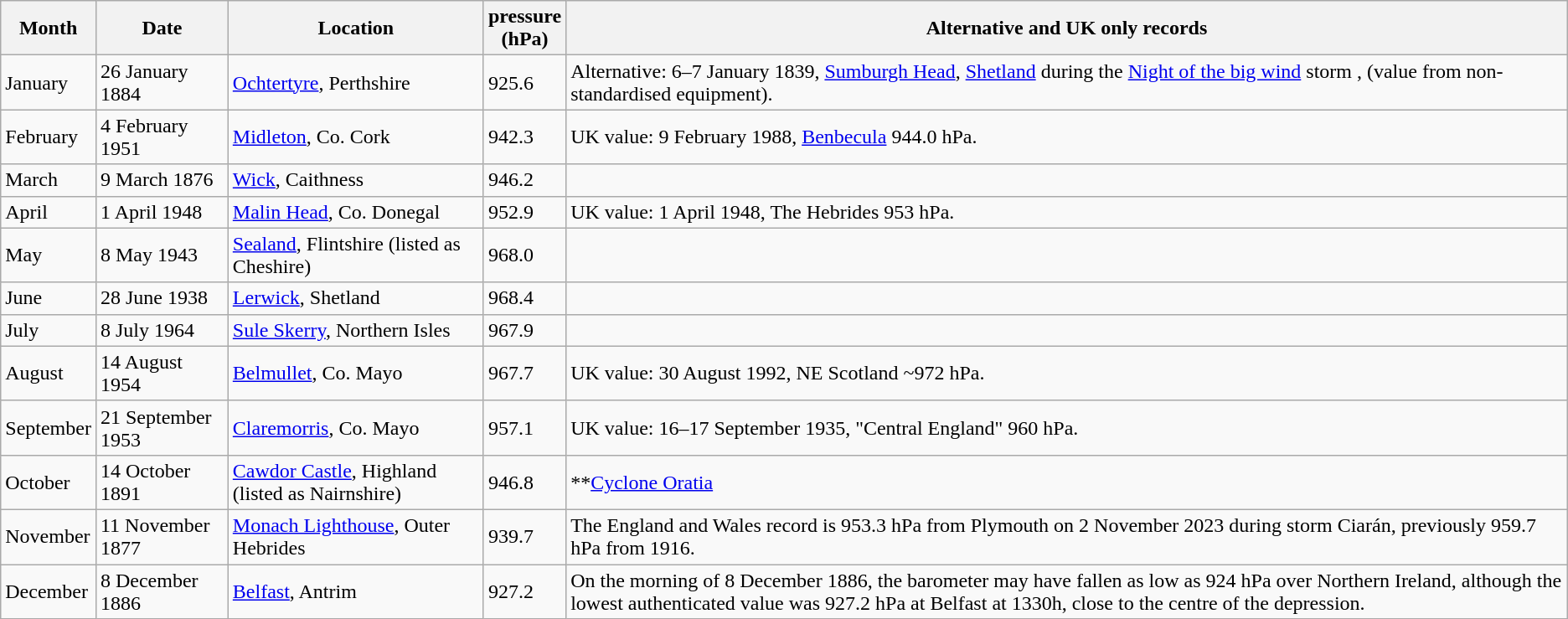<table class="wikitable sortable">
<tr>
<th>Month</th>
<th>Date</th>
<th class="unsortable">Location</th>
<th>pressure<br>(hPa)</th>
<th class="unsortable">Alternative and UK only records</th>
</tr>
<tr>
<td>January</td>
<td>26 January 1884</td>
<td><a href='#'>Ochtertyre</a>, Perthshire</td>
<td>925.6</td>
<td>Alternative: 6–7 January 1839, <a href='#'>Sumburgh Head</a>, <a href='#'>Shetland</a> during the <a href='#'>Night of the big wind</a> storm , (value from non-standardised equipment).</td>
</tr>
<tr>
<td>February</td>
<td>4 February 1951</td>
<td><a href='#'>Midleton</a>, Co. Cork</td>
<td>942.3</td>
<td>UK value: 9 February 1988, <a href='#'>Benbecula</a> 944.0 hPa.</td>
</tr>
<tr>
<td>March</td>
<td>9 March 1876</td>
<td><a href='#'>Wick</a>, Caithness</td>
<td>946.2</td>
<td></td>
</tr>
<tr>
<td>April</td>
<td>1 April 1948</td>
<td><a href='#'>Malin Head</a>, Co. Donegal</td>
<td>952.9</td>
<td>UK value: 1 April 1948, The Hebrides 953 hPa.</td>
</tr>
<tr>
<td>May</td>
<td>8 May 1943</td>
<td><a href='#'>Sealand</a>, Flintshire (listed as Cheshire)</td>
<td>968.0</td>
<td></td>
</tr>
<tr>
<td>June</td>
<td>28 June 1938</td>
<td><a href='#'>Lerwick</a>, Shetland</td>
<td>968.4</td>
<td></td>
</tr>
<tr>
<td>July</td>
<td>8 July 1964</td>
<td><a href='#'>Sule Skerry</a>, Northern Isles</td>
<td>967.9</td>
<td></td>
</tr>
<tr>
<td>August</td>
<td>14 August 1954</td>
<td><a href='#'>Belmullet</a>, Co. Mayo</td>
<td>967.7</td>
<td>UK value: 30 August 1992, NE Scotland ~972 hPa.</td>
</tr>
<tr>
<td>September</td>
<td>21 September 1953</td>
<td><a href='#'>Claremorris</a>, Co. Mayo</td>
<td>957.1</td>
<td>UK value: 16–17 September 1935, "Central England" 960 hPa.</td>
</tr>
<tr>
<td>October</td>
<td>14 October 1891</td>
<td><a href='#'>Cawdor Castle</a>, Highland (listed as Nairnshire)</td>
<td>946.8</td>
<td>**<a href='#'>Cyclone Oratia</a></td>
</tr>
<tr>
<td>November</td>
<td>11 November 1877</td>
<td><a href='#'>Monach Lighthouse</a>, Outer Hebrides</td>
<td>939.7</td>
<td>The England and Wales record is 953.3 hPa from Plymouth on 2 November 2023 during storm Ciarán, previously 959.7 hPa from 1916.</td>
</tr>
<tr>
<td>December</td>
<td>8 December 1886</td>
<td><a href='#'>Belfast</a>, Antrim</td>
<td>927.2</td>
<td>On the morning of 8 December 1886, the barometer may have fallen as low as 924 hPa over Northern Ireland, although the lowest authenticated value was 927.2 hPa at Belfast at 1330h, close to the centre of the depression.</td>
</tr>
</table>
